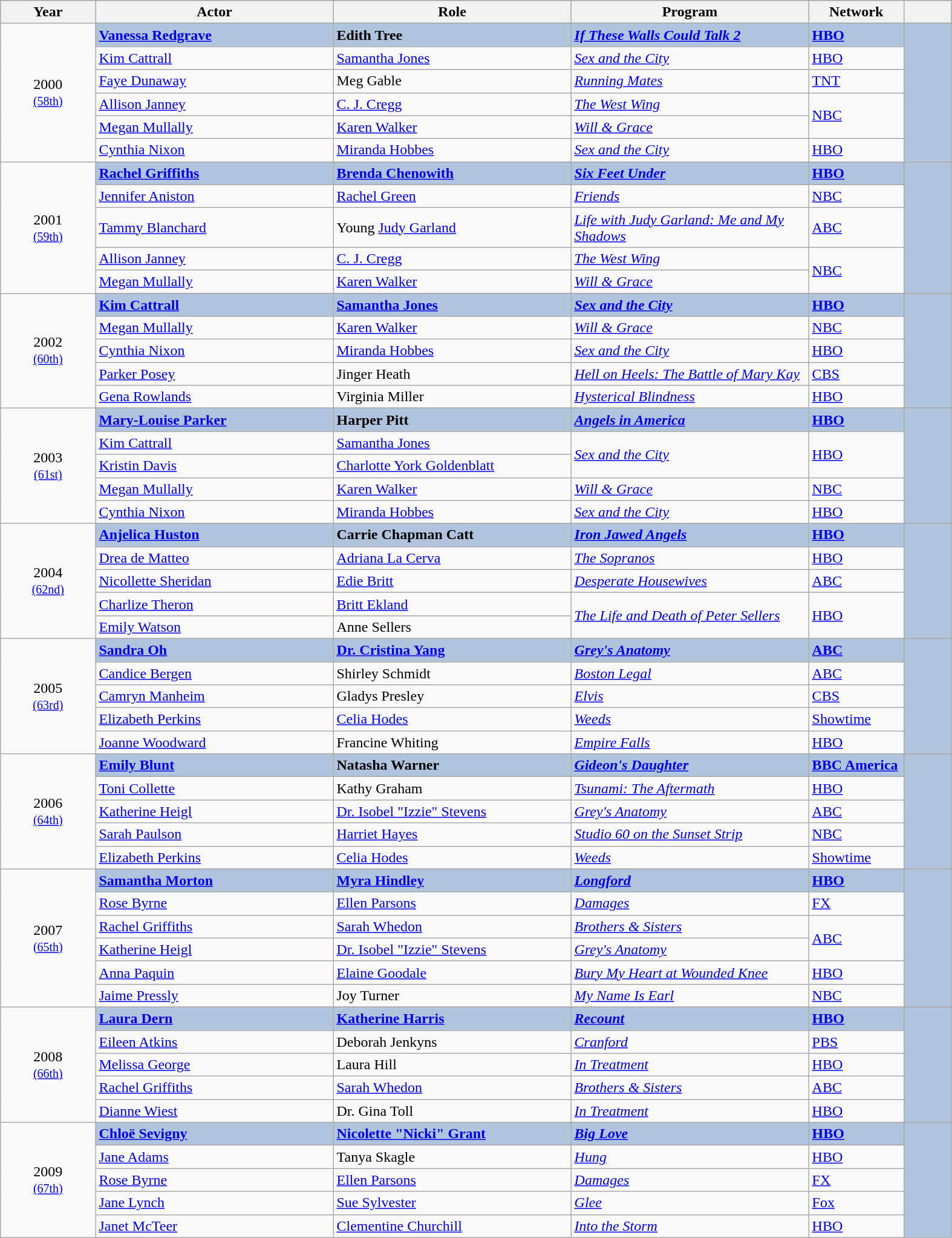<table class="wikitable" style="width:83%; text-align:left">
<tr style="background:#bebebe;">
<th style="width:10%;">Year</th>
<th style="width:25%;">Actor</th>
<th style="width:25%;">Role</th>
<th style="width:25%;">Program</th>
<th style="width:10%;">Network</th>
<th style="width:5%;"></th>
</tr>
<tr>
<td rowspan="7" style="text-align:center;">2000 <br><small><a href='#'>(58th)</a></small></td>
</tr>
<tr style="background:#B0C4DE;">
<td><strong><a href='#'>Vanessa Redgrave</a> </strong></td>
<td><strong>Edith Tree</strong></td>
<td><strong><em><a href='#'>If These Walls Could Talk 2</a></em></strong></td>
<td><strong><a href='#'>HBO</a></strong></td>
<td rowspan="6"></td>
</tr>
<tr>
<td><a href='#'>Kim Cattrall</a></td>
<td><a href='#'>Samantha Jones</a></td>
<td><em><a href='#'>Sex and the City</a></em></td>
<td><a href='#'>HBO</a></td>
</tr>
<tr>
<td><a href='#'>Faye Dunaway</a></td>
<td>Meg Gable</td>
<td><em><a href='#'>Running Mates</a></em></td>
<td><a href='#'>TNT</a></td>
</tr>
<tr>
<td><a href='#'>Allison Janney</a></td>
<td><a href='#'>C. J. Cregg</a></td>
<td><em><a href='#'>The West Wing</a></em></td>
<td rowspan="2"><a href='#'>NBC</a></td>
</tr>
<tr>
<td><a href='#'>Megan Mullally</a></td>
<td><a href='#'>Karen Walker</a></td>
<td><em><a href='#'>Will & Grace</a></em></td>
</tr>
<tr>
<td><a href='#'>Cynthia Nixon</a></td>
<td><a href='#'>Miranda Hobbes</a></td>
<td><em><a href='#'>Sex and the City</a></em></td>
<td><a href='#'>HBO</a></td>
</tr>
<tr>
<td rowspan="6" style="text-align:center;">2001 <br><small><a href='#'>(59th)</a></small></td>
</tr>
<tr style="background:#B0C4DE;">
<td><strong><a href='#'>Rachel Griffiths</a> </strong></td>
<td><strong><a href='#'>Brenda Chenowith</a></strong></td>
<td><strong><em><a href='#'>Six Feet Under</a></em></strong></td>
<td><strong><a href='#'>HBO</a></strong></td>
<td rowspan="5"></td>
</tr>
<tr>
<td><a href='#'>Jennifer Aniston</a></td>
<td><a href='#'>Rachel Green</a></td>
<td><em><a href='#'>Friends</a></em></td>
<td><a href='#'>NBC</a></td>
</tr>
<tr>
<td><a href='#'>Tammy Blanchard</a></td>
<td>Young <a href='#'>Judy Garland</a></td>
<td><em><a href='#'>Life with Judy Garland: Me and My Shadows</a></em></td>
<td><a href='#'>ABC</a></td>
</tr>
<tr>
<td><a href='#'>Allison Janney</a></td>
<td><a href='#'>C. J. Cregg</a></td>
<td><em><a href='#'>The West Wing</a></em></td>
<td rowspan="2"><a href='#'>NBC</a></td>
</tr>
<tr>
<td><a href='#'>Megan Mullally</a></td>
<td><a href='#'>Karen Walker</a></td>
<td><em><a href='#'>Will & Grace</a></em></td>
</tr>
<tr>
<td rowspan="6" style="text-align:center;">2002 <br><small><a href='#'>(60th)</a></small></td>
</tr>
<tr style="background:#B0C4DE;">
<td><strong><a href='#'>Kim Cattrall</a> </strong></td>
<td><strong><a href='#'>Samantha Jones</a></strong></td>
<td><strong><em><a href='#'>Sex and the City</a></em></strong></td>
<td><strong><a href='#'>HBO</a></strong></td>
<td rowspan="5"></td>
</tr>
<tr>
<td><a href='#'>Megan Mullally</a></td>
<td><a href='#'>Karen Walker</a></td>
<td><em><a href='#'>Will & Grace</a></em></td>
<td><a href='#'>NBC</a></td>
</tr>
<tr>
<td><a href='#'>Cynthia Nixon</a></td>
<td><a href='#'>Miranda Hobbes</a></td>
<td><em><a href='#'>Sex and the City</a></em></td>
<td><a href='#'>HBO</a></td>
</tr>
<tr>
<td><a href='#'>Parker Posey</a></td>
<td>Jinger Heath</td>
<td><em><a href='#'>Hell on Heels: The Battle of Mary Kay</a></em></td>
<td><a href='#'>CBS</a></td>
</tr>
<tr>
<td><a href='#'>Gena Rowlands</a></td>
<td>Virginia Miller</td>
<td><em><a href='#'>Hysterical Blindness</a></em></td>
<td><a href='#'>HBO</a></td>
</tr>
<tr>
<td rowspan="6" style="text-align:center;">2003 <br><small><a href='#'>(61st)</a></small></td>
</tr>
<tr style="background:#B0C4DE;">
<td><strong><a href='#'>Mary-Louise Parker</a> </strong></td>
<td><strong>Harper Pitt</strong></td>
<td><strong><em><a href='#'>Angels in America</a></em></strong></td>
<td><strong><a href='#'>HBO</a></strong></td>
<td rowspan="5"></td>
</tr>
<tr>
<td><a href='#'>Kim Cattrall</a></td>
<td><a href='#'>Samantha Jones</a></td>
<td rowspan="2"><em><a href='#'>Sex and the City</a></em></td>
<td rowspan="2"><a href='#'>HBO</a></td>
</tr>
<tr>
<td><a href='#'>Kristin Davis</a></td>
<td><a href='#'>Charlotte York Goldenblatt</a></td>
</tr>
<tr>
<td><a href='#'>Megan Mullally</a></td>
<td><a href='#'>Karen Walker</a></td>
<td><em><a href='#'>Will & Grace</a></em></td>
<td><a href='#'>NBC</a></td>
</tr>
<tr>
<td><a href='#'>Cynthia Nixon</a></td>
<td><a href='#'>Miranda Hobbes</a></td>
<td><em><a href='#'>Sex and the City</a></em></td>
<td><a href='#'>HBO</a></td>
</tr>
<tr>
<td rowspan="6" style="text-align:center;">2004 <br><small><a href='#'>(62nd)</a></small></td>
</tr>
<tr style="background:#B0C4DE;">
<td><strong><a href='#'>Anjelica Huston</a> </strong></td>
<td><strong>Carrie Chapman Catt</strong></td>
<td><strong><em><a href='#'>Iron Jawed Angels</a></em></strong></td>
<td><strong><a href='#'>HBO</a></strong></td>
<td rowspan="5"></td>
</tr>
<tr>
<td><a href='#'>Drea de Matteo</a></td>
<td><a href='#'>Adriana La Cerva</a></td>
<td><em><a href='#'>The Sopranos</a></em></td>
<td><a href='#'>HBO</a></td>
</tr>
<tr>
<td><a href='#'>Nicollette Sheridan</a></td>
<td><a href='#'>Edie Britt</a></td>
<td><em><a href='#'>Desperate Housewives</a></em></td>
<td><a href='#'>ABC</a></td>
</tr>
<tr>
<td><a href='#'>Charlize Theron</a></td>
<td><a href='#'>Britt Ekland</a></td>
<td rowspan="2"><em><a href='#'>The Life and Death of Peter Sellers</a></em></td>
<td rowspan="2"><a href='#'>HBO</a></td>
</tr>
<tr>
<td><a href='#'>Emily Watson</a></td>
<td>Anne Sellers</td>
</tr>
<tr>
<td rowspan="6" style="text-align:center;">2005 <br><small><a href='#'>(63rd)</a></small></td>
</tr>
<tr style="background:#B0C4DE;">
<td><strong><a href='#'>Sandra Oh</a> </strong></td>
<td><strong><a href='#'>Dr. Cristina Yang</a></strong></td>
<td><strong><em><a href='#'>Grey's Anatomy</a></em></strong></td>
<td><strong><a href='#'>ABC</a></strong></td>
<td rowspan="5"></td>
</tr>
<tr>
<td><a href='#'>Candice Bergen</a></td>
<td>Shirley Schmidt</td>
<td><em><a href='#'>Boston Legal</a></em></td>
<td><a href='#'>ABC</a></td>
</tr>
<tr>
<td><a href='#'>Camryn Manheim</a></td>
<td>Gladys Presley</td>
<td><em><a href='#'>Elvis</a></em></td>
<td><a href='#'>CBS</a></td>
</tr>
<tr>
<td><a href='#'>Elizabeth Perkins</a></td>
<td><a href='#'>Celia Hodes</a></td>
<td><em><a href='#'>Weeds</a></em></td>
<td><a href='#'>Showtime</a></td>
</tr>
<tr>
<td><a href='#'>Joanne Woodward</a></td>
<td>Francine Whiting</td>
<td><em><a href='#'>Empire Falls</a></em></td>
<td><a href='#'>HBO</a></td>
</tr>
<tr>
<td rowspan="6" style="text-align:center;">2006 <br><small><a href='#'>(64th)</a></small></td>
</tr>
<tr style="background:#B0C4DE;">
<td><strong><a href='#'>Emily Blunt</a> </strong></td>
<td><strong>Natasha Warner</strong></td>
<td><strong><em><a href='#'>Gideon's Daughter</a></em></strong></td>
<td><strong><a href='#'>BBC America</a></strong></td>
<td rowspan="5"></td>
</tr>
<tr>
<td><a href='#'>Toni Collette</a></td>
<td>Kathy Graham</td>
<td><em><a href='#'>Tsunami: The Aftermath</a></em></td>
<td><a href='#'>HBO</a></td>
</tr>
<tr>
<td><a href='#'>Katherine Heigl</a></td>
<td><a href='#'>Dr. Isobel "Izzie" Stevens</a></td>
<td><em><a href='#'>Grey's Anatomy</a></em></td>
<td><a href='#'>ABC</a></td>
</tr>
<tr>
<td><a href='#'>Sarah Paulson</a></td>
<td><a href='#'>Harriet Hayes</a></td>
<td><em><a href='#'>Studio 60 on the Sunset Strip</a></em></td>
<td><a href='#'>NBC</a></td>
</tr>
<tr>
<td><a href='#'>Elizabeth Perkins</a></td>
<td><a href='#'>Celia Hodes</a></td>
<td><em><a href='#'>Weeds</a></em></td>
<td><a href='#'>Showtime</a></td>
</tr>
<tr>
<td rowspan="7" style="text-align:center;">2007 <br><small><a href='#'>(65th)</a></small></td>
</tr>
<tr style="background:#B0C4DE;">
<td><strong><a href='#'>Samantha Morton</a> </strong></td>
<td><strong><a href='#'>Myra Hindley</a></strong></td>
<td><strong><em><a href='#'>Longford</a></em></strong></td>
<td><strong><a href='#'>HBO</a></strong></td>
<td rowspan="6"></td>
</tr>
<tr>
<td><a href='#'>Rose Byrne</a></td>
<td><a href='#'>Ellen Parsons</a></td>
<td><em><a href='#'>Damages</a></em></td>
<td><a href='#'>FX</a></td>
</tr>
<tr>
<td><a href='#'>Rachel Griffiths</a></td>
<td><a href='#'>Sarah Whedon</a></td>
<td><em><a href='#'>Brothers & Sisters</a></em></td>
<td rowspan="2"><a href='#'>ABC</a></td>
</tr>
<tr>
<td><a href='#'>Katherine Heigl</a></td>
<td><a href='#'>Dr. Isobel "Izzie" Stevens</a></td>
<td><em><a href='#'>Grey's Anatomy</a></em></td>
</tr>
<tr>
<td><a href='#'>Anna Paquin</a></td>
<td><a href='#'>Elaine Goodale</a></td>
<td><em><a href='#'>Bury My Heart at Wounded Knee</a></em></td>
<td><a href='#'>HBO</a></td>
</tr>
<tr>
<td><a href='#'>Jaime Pressly</a></td>
<td>Joy Turner</td>
<td><em><a href='#'>My Name Is Earl</a></em></td>
<td><a href='#'>NBC</a></td>
</tr>
<tr>
<td rowspan="6" style="text-align:center;">2008 <br><small><a href='#'>(66th)</a></small></td>
</tr>
<tr style="background:#B0C4DE;">
<td><strong><a href='#'>Laura Dern</a> </strong></td>
<td><strong><a href='#'>Katherine Harris</a></strong></td>
<td><strong><em><a href='#'>Recount</a></em></strong></td>
<td><strong><a href='#'>HBO</a></strong></td>
<td rowspan="5"></td>
</tr>
<tr>
<td><a href='#'>Eileen Atkins</a></td>
<td>Deborah Jenkyns</td>
<td><em><a href='#'>Cranford</a></em></td>
<td><a href='#'>PBS</a></td>
</tr>
<tr>
<td><a href='#'>Melissa George</a></td>
<td>Laura Hill</td>
<td><em><a href='#'>In Treatment</a></em></td>
<td><a href='#'>HBO</a></td>
</tr>
<tr>
<td><a href='#'>Rachel Griffiths</a></td>
<td><a href='#'>Sarah Whedon</a></td>
<td><em><a href='#'>Brothers & Sisters</a></em></td>
<td><a href='#'>ABC</a></td>
</tr>
<tr>
<td><a href='#'>Dianne Wiest</a></td>
<td>Dr. Gina Toll</td>
<td><em><a href='#'>In Treatment</a></em></td>
<td><a href='#'>HBO</a></td>
</tr>
<tr>
<td rowspan="6" style="text-align:center;">2009 <br><small><a href='#'>(67th)</a></small></td>
</tr>
<tr style="background:#B0C4DE;">
<td><strong><a href='#'>Chloë Sevigny</a> </strong></td>
<td><strong><a href='#'>Nicolette "Nicki" Grant</a></strong></td>
<td><strong><em><a href='#'>Big Love</a></em></strong></td>
<td><strong><a href='#'>HBO</a></strong></td>
<td rowspan="5"></td>
</tr>
<tr>
<td><a href='#'>Jane Adams</a></td>
<td>Tanya Skagle</td>
<td><em><a href='#'>Hung</a></em></td>
<td><a href='#'>HBO</a></td>
</tr>
<tr>
<td><a href='#'>Rose Byrne</a></td>
<td><a href='#'>Ellen Parsons</a></td>
<td><em><a href='#'>Damages</a></em></td>
<td><a href='#'>FX</a></td>
</tr>
<tr>
<td><a href='#'>Jane Lynch</a></td>
<td><a href='#'>Sue Sylvester</a></td>
<td><em><a href='#'>Glee</a></em></td>
<td><a href='#'>Fox</a></td>
</tr>
<tr>
<td><a href='#'>Janet McTeer</a></td>
<td><a href='#'>Clementine Churchill</a></td>
<td><em><a href='#'>Into the Storm</a></em></td>
<td><a href='#'>HBO</a></td>
</tr>
</table>
